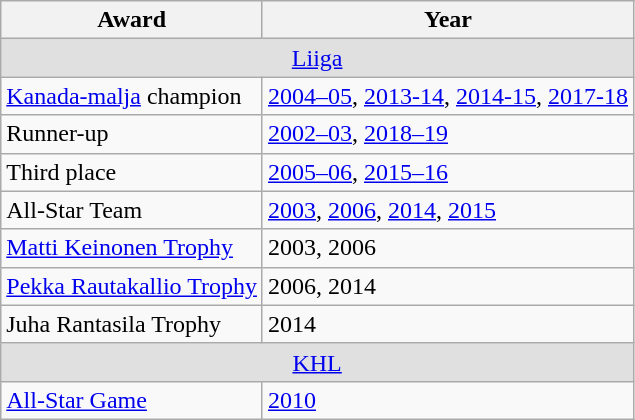<table class="wikitable">
<tr>
<th>Award</th>
<th>Year</th>
</tr>
<tr ALIGN="center" bgcolor="#e0e0e0">
<td colspan="2"><a href='#'>Liiga</a></td>
</tr>
<tr>
<td><a href='#'>Kanada-malja</a> champion</td>
<td><a href='#'>2004–05</a>, <a href='#'>2013-14</a>, <a href='#'>2014-15</a>, <a href='#'>2017-18</a></td>
</tr>
<tr>
<td> Runner-up</td>
<td><a href='#'>2002–03</a>, <a href='#'>2018–19</a></td>
</tr>
<tr>
<td> Third place</td>
<td><a href='#'>2005–06</a>, <a href='#'>2015–16</a></td>
</tr>
<tr>
<td>All-Star Team</td>
<td><a href='#'>2003</a>, <a href='#'>2006</a>, <a href='#'>2014</a>, <a href='#'>2015</a></td>
</tr>
<tr>
<td><a href='#'>Matti Keinonen Trophy</a></td>
<td>2003, 2006</td>
</tr>
<tr>
<td><a href='#'>Pekka Rautakallio Trophy</a></td>
<td>2006, 2014</td>
</tr>
<tr>
<td>Juha Rantasila Trophy</td>
<td>2014</td>
</tr>
<tr ALIGN="center" bgcolor="#e0e0e0">
<td colspan="2"><a href='#'>KHL</a></td>
</tr>
<tr>
<td><a href='#'>All-Star Game</a></td>
<td><a href='#'>2010</a></td>
</tr>
</table>
